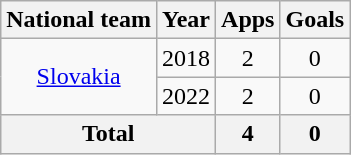<table class="wikitable" style="text-align:center">
<tr>
<th>National team</th>
<th>Year</th>
<th>Apps</th>
<th>Goals</th>
</tr>
<tr>
<td rowspan="2"><a href='#'>Slovakia</a></td>
<td>2018</td>
<td>2</td>
<td>0</td>
</tr>
<tr>
<td>2022</td>
<td>2</td>
<td>0</td>
</tr>
<tr>
<th colspan="2">Total</th>
<th>4</th>
<th>0</th>
</tr>
</table>
